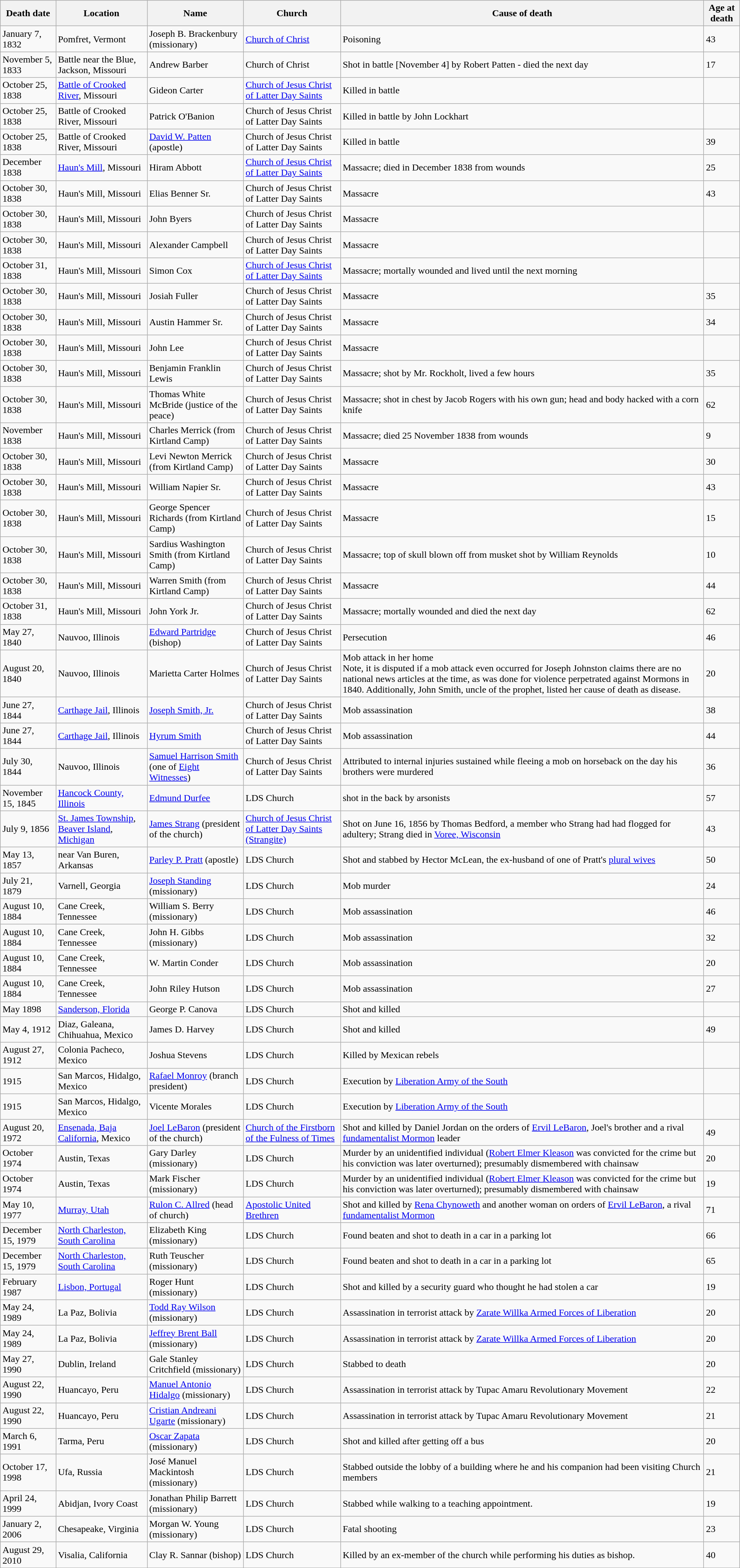<table class="wikitable">
<tr>
<th>Death date</th>
<th>Location</th>
<th>Name</th>
<th>Church</th>
<th>Cause of death</th>
<th>Age at death</th>
</tr>
<tr>
<td>January 7, 1832</td>
<td>Pomfret, Vermont</td>
<td>Joseph B. Brackenbury (missionary)</td>
<td><a href='#'>Church of Christ</a></td>
<td>Poisoning</td>
<td>43</td>
</tr>
<tr>
<td>November 5, 1833</td>
<td>Battle near the Blue, Jackson, Missouri</td>
<td>Andrew Barber</td>
<td>Church of Christ</td>
<td>Shot in battle [November 4] by Robert Patten - died the next day</td>
<td>17</td>
</tr>
<tr>
<td>October 25, 1838</td>
<td><a href='#'>Battle of Crooked River</a>, Missouri</td>
<td>Gideon Carter</td>
<td><a href='#'>Church of Jesus Christ of Latter Day Saints</a></td>
<td>Killed in battle</td>
<td></td>
</tr>
<tr>
<td>October 25, 1838</td>
<td>Battle of Crooked River, Missouri</td>
<td>Patrick O'Banion</td>
<td>Church of Jesus Christ of Latter Day Saints</td>
<td>Killed in battle by John Lockhart</td>
<td></td>
</tr>
<tr>
<td>October 25, 1838</td>
<td>Battle of Crooked River, Missouri</td>
<td><a href='#'>David W. Patten</a> (apostle)</td>
<td>Church of Jesus Christ of Latter Day Saints</td>
<td>Killed in battle</td>
<td>39</td>
</tr>
<tr>
<td>December 1838</td>
<td><a href='#'>Haun's Mill</a>, Missouri</td>
<td>Hiram Abbott</td>
<td><a href='#'>Church of Jesus Christ of Latter Day Saints</a></td>
<td>Massacre; died in December 1838 from wounds</td>
<td>25</td>
</tr>
<tr>
<td>October 30, 1838</td>
<td>Haun's Mill, Missouri</td>
<td>Elias Benner Sr.</td>
<td>Church of Jesus Christ of Latter Day Saints</td>
<td>Massacre</td>
<td>43</td>
</tr>
<tr>
<td>October 30, 1838</td>
<td>Haun's Mill, Missouri</td>
<td>John Byers</td>
<td>Church of Jesus Christ of Latter Day Saints</td>
<td>Massacre</td>
<td></td>
</tr>
<tr>
<td>October 30, 1838</td>
<td>Haun's Mill, Missouri</td>
<td>Alexander Campbell</td>
<td>Church of Jesus Christ of Latter Day Saints</td>
<td>Massacre</td>
<td></td>
</tr>
<tr>
<td>October 31, 1838</td>
<td>Haun's Mill, Missouri</td>
<td>Simon Cox</td>
<td><a href='#'>Church of Jesus Christ of Latter Day Saints</a></td>
<td>Massacre; mortally wounded and lived until the next morning</td>
<td></td>
</tr>
<tr>
<td>October 30, 1838</td>
<td>Haun's Mill, Missouri</td>
<td>Josiah Fuller</td>
<td>Church of Jesus Christ of Latter Day Saints</td>
<td>Massacre</td>
<td>35</td>
</tr>
<tr>
<td>October 30, 1838</td>
<td>Haun's Mill, Missouri</td>
<td>Austin Hammer Sr.</td>
<td>Church of Jesus Christ of Latter Day Saints</td>
<td>Massacre</td>
<td>34</td>
</tr>
<tr>
<td>October 30, 1838</td>
<td>Haun's Mill, Missouri</td>
<td>John Lee</td>
<td>Church of Jesus Christ of Latter Day Saints</td>
<td>Massacre</td>
<td></td>
</tr>
<tr>
<td>October 30, 1838</td>
<td>Haun's Mill, Missouri</td>
<td>Benjamin Franklin Lewis</td>
<td>Church of Jesus Christ of Latter Day Saints</td>
<td>Massacre; shot by Mr. Rockholt, lived a few hours</td>
<td>35</td>
</tr>
<tr>
<td>October 30, 1838</td>
<td>Haun's Mill, Missouri</td>
<td>Thomas White McBride (justice of the peace)</td>
<td>Church of Jesus Christ of Latter Day Saints</td>
<td>Massacre; shot in chest by Jacob Rogers with his own gun; head and body hacked with a corn knife</td>
<td>62</td>
</tr>
<tr>
<td>November 1838</td>
<td>Haun's Mill, Missouri</td>
<td>Charles Merrick (from Kirtland Camp)</td>
<td>Church of Jesus Christ of Latter Day Saints</td>
<td>Massacre; died 25 November 1838 from wounds</td>
<td>9</td>
</tr>
<tr>
<td>October 30, 1838</td>
<td>Haun's Mill, Missouri</td>
<td>Levi Newton Merrick (from Kirtland Camp)</td>
<td>Church of Jesus Christ of Latter Day Saints</td>
<td>Massacre</td>
<td>30</td>
</tr>
<tr>
<td>October 30, 1838</td>
<td>Haun's Mill, Missouri</td>
<td>William Napier Sr.</td>
<td>Church of Jesus Christ of Latter Day Saints</td>
<td>Massacre</td>
<td>43</td>
</tr>
<tr>
<td>October 30, 1838</td>
<td>Haun's Mill, Missouri</td>
<td>George Spencer Richards (from Kirtland Camp)</td>
<td>Church of Jesus Christ of Latter Day Saints</td>
<td>Massacre</td>
<td>15</td>
</tr>
<tr>
<td>October 30, 1838</td>
<td>Haun's Mill, Missouri</td>
<td>Sardius Washington Smith (from Kirtland Camp)</td>
<td>Church of Jesus Christ of Latter Day Saints</td>
<td>Massacre; top of skull blown off from musket shot by William Reynolds</td>
<td>10</td>
</tr>
<tr>
<td>October 30, 1838</td>
<td>Haun's Mill, Missouri</td>
<td>Warren Smith (from Kirtland Camp)</td>
<td>Church of Jesus Christ of Latter Day Saints</td>
<td>Massacre</td>
<td>44</td>
</tr>
<tr>
<td>October 31, 1838</td>
<td>Haun's Mill, Missouri</td>
<td>John York Jr.</td>
<td>Church of Jesus Christ of Latter Day Saints</td>
<td>Massacre; mortally wounded and died the next day</td>
<td>62</td>
</tr>
<tr>
<td>May 27, 1840</td>
<td>Nauvoo, Illinois</td>
<td><a href='#'>Edward Partridge</a> (bishop)</td>
<td>Church of Jesus Christ of Latter Day Saints</td>
<td>Persecution</td>
<td>46</td>
</tr>
<tr>
<td>August 20, 1840</td>
<td>Nauvoo, Illinois</td>
<td>Marietta Carter Holmes</td>
<td>Church of Jesus Christ of Latter Day Saints</td>
<td>Mob attack in her home<br>Note, it is disputed if a mob attack even occurred for Joseph Johnston claims there are no national news articles at the time, as was done for violence perpetrated against Mormons in 1840. Additionally, John Smith, uncle of the prophet, listed her cause of death as disease.</td>
<td>20</td>
</tr>
<tr>
<td>June 27, 1844</td>
<td><a href='#'>Carthage Jail</a>, Illinois</td>
<td><a href='#'>Joseph Smith, Jr.</a></td>
<td>Church of Jesus Christ of Latter Day Saints</td>
<td>Mob assassination</td>
<td>38</td>
</tr>
<tr>
<td>June 27, 1844</td>
<td><a href='#'>Carthage Jail</a>, Illinois</td>
<td><a href='#'>Hyrum Smith</a></td>
<td>Church of Jesus Christ of Latter Day Saints</td>
<td>Mob assassination</td>
<td>44</td>
</tr>
<tr>
<td>July 30, 1844</td>
<td>Nauvoo, Illinois</td>
<td><a href='#'>Samuel Harrison Smith</a> (one of <a href='#'>Eight Witnesses</a>)</td>
<td>Church of Jesus Christ of Latter Day Saints</td>
<td>Attributed to internal injuries sustained while fleeing a mob on horseback on the day his brothers were murdered</td>
<td>36</td>
</tr>
<tr>
<td>November 15, 1845</td>
<td><a href='#'>Hancock County, Illinois</a></td>
<td><a href='#'>Edmund Durfee</a></td>
<td>LDS Church</td>
<td>shot in the back by arsonists</td>
<td>57</td>
</tr>
<tr>
<td>July 9, 1856</td>
<td><a href='#'>St. James Township</a>, <a href='#'>Beaver Island</a>, <a href='#'>Michigan</a></td>
<td><a href='#'>James Strang</a> (president of the church)</td>
<td><a href='#'>Church of Jesus Christ of Latter Day Saints (Strangite)</a></td>
<td>Shot on June 16, 1856 by Thomas Bedford, a member who Strang had had flogged for adultery; Strang died in <a href='#'>Voree, Wisconsin</a></td>
<td>43</td>
</tr>
<tr>
<td>May 13, 1857</td>
<td>near Van Buren, Arkansas</td>
<td><a href='#'>Parley P. Pratt</a> (apostle)</td>
<td>LDS Church</td>
<td>Shot and stabbed by Hector McLean, the ex-husband of one of Pratt's <a href='#'>plural wives</a></td>
<td>50</td>
</tr>
<tr>
<td>July 21, 1879</td>
<td>Varnell, Georgia</td>
<td><a href='#'>Joseph Standing</a> (missionary)</td>
<td>LDS Church</td>
<td>Mob murder</td>
<td>24</td>
</tr>
<tr>
<td>August 10, 1884</td>
<td>Cane Creek, Tennessee</td>
<td>William S. Berry (missionary)</td>
<td>LDS Church</td>
<td>Mob assassination</td>
<td>46</td>
</tr>
<tr>
<td>August 10, 1884</td>
<td>Cane Creek, Tennessee</td>
<td>John H. Gibbs (missionary)</td>
<td>LDS Church</td>
<td>Mob assassination</td>
<td>32</td>
</tr>
<tr>
<td>August 10, 1884</td>
<td>Cane Creek, Tennessee</td>
<td>W. Martin Conder</td>
<td>LDS Church</td>
<td>Mob assassination</td>
<td>20</td>
</tr>
<tr>
<td>August 10, 1884</td>
<td>Cane Creek, Tennessee</td>
<td>John Riley Hutson</td>
<td>LDS Church</td>
<td>Mob assassination</td>
<td>27</td>
</tr>
<tr>
<td>May 1898</td>
<td><a href='#'>Sanderson, Florida</a></td>
<td>George P. Canova</td>
<td>LDS Church</td>
<td>Shot and killed</td>
<td></td>
</tr>
<tr>
<td>May 4, 1912</td>
<td>Diaz, Galeana, Chihuahua, Mexico</td>
<td>James D. Harvey</td>
<td>LDS Church</td>
<td>Shot and killed</td>
<td>49</td>
</tr>
<tr>
<td>August 27, 1912</td>
<td>Colonia Pacheco, Mexico</td>
<td>Joshua Stevens</td>
<td>LDS Church</td>
<td>Killed by Mexican rebels</td>
<td></td>
</tr>
<tr>
<td>1915</td>
<td>San Marcos, Hidalgo, Mexico</td>
<td><a href='#'>Rafael Monroy</a> (branch president)</td>
<td>LDS Church</td>
<td>Execution by <a href='#'>Liberation Army of the South</a></td>
<td></td>
</tr>
<tr>
<td>1915</td>
<td>San Marcos, Hidalgo, Mexico</td>
<td>Vicente Morales</td>
<td>LDS Church</td>
<td>Execution by <a href='#'>Liberation Army of the South</a></td>
<td></td>
</tr>
<tr>
<td>August 20, 1972</td>
<td><a href='#'>Ensenada, Baja California</a>, Mexico</td>
<td><a href='#'>Joel LeBaron</a> (president of the church)</td>
<td><a href='#'>Church of the Firstborn of the Fulness of Times</a></td>
<td>Shot and killed by Daniel Jordan on the orders of <a href='#'>Ervil LeBaron</a>, Joel's brother and a rival <a href='#'>fundamentalist Mormon</a> leader</td>
<td>49</td>
</tr>
<tr>
<td>October 1974</td>
<td>Austin, Texas</td>
<td>Gary Darley (missionary)</td>
<td>LDS Church</td>
<td>Murder by an unidentified individual (<a href='#'>Robert Elmer Kleason</a> was convicted for the crime but his conviction was later overturned); presumably dismembered with chainsaw</td>
<td>20</td>
</tr>
<tr>
<td>October 1974</td>
<td>Austin, Texas</td>
<td>Mark Fischer (missionary)</td>
<td>LDS Church</td>
<td>Murder by an unidentified individual (<a href='#'>Robert Elmer Kleason</a> was convicted for the crime but his conviction was later overturned); presumably dismembered with chainsaw</td>
<td>19</td>
</tr>
<tr>
<td>May 10, 1977</td>
<td><a href='#'>Murray, Utah</a></td>
<td><a href='#'>Rulon C. Allred</a> (head of church)</td>
<td><a href='#'>Apostolic United Brethren</a></td>
<td>Shot and killed by <a href='#'>Rena Chynoweth</a> and another woman on orders of <a href='#'>Ervil LeBaron</a>, a rival <a href='#'>fundamentalist Mormon</a></td>
<td>71</td>
</tr>
<tr>
<td>December 15, 1979</td>
<td><a href='#'>North Charleston, South Carolina</a></td>
<td>Elizabeth King (missionary)</td>
<td>LDS Church</td>
<td>Found beaten and shot to death in a car in a parking lot</td>
<td>66</td>
</tr>
<tr>
<td>December 15, 1979</td>
<td><a href='#'>North Charleston, South Carolina</a></td>
<td>Ruth Teuscher (missionary)</td>
<td>LDS Church</td>
<td>Found beaten and shot to death in a car in a parking lot</td>
<td>65</td>
</tr>
<tr>
<td>February 1987</td>
<td><a href='#'>Lisbon, Portugal</a></td>
<td>Roger Hunt (missionary)</td>
<td>LDS Church</td>
<td>Shot and killed by a security guard who thought he had stolen a car</td>
<td>19</td>
</tr>
<tr>
<td>May 24, 1989</td>
<td>La Paz, Bolivia</td>
<td><a href='#'>Todd Ray Wilson</a> (missionary)</td>
<td>LDS Church</td>
<td>Assassination in terrorist attack by <a href='#'>Zarate Willka Armed Forces of Liberation</a></td>
<td>20</td>
</tr>
<tr>
<td>May 24, 1989</td>
<td>La Paz, Bolivia</td>
<td><a href='#'>Jeffrey Brent Ball</a> (missionary)</td>
<td>LDS Church</td>
<td>Assassination in terrorist attack by <a href='#'>Zarate Willka Armed Forces of Liberation</a></td>
<td>20</td>
</tr>
<tr>
<td>May 27, 1990</td>
<td>Dublin, Ireland</td>
<td>Gale Stanley Critchfield (missionary)</td>
<td>LDS Church</td>
<td>Stabbed to death</td>
<td>20</td>
</tr>
<tr>
<td>August 22, 1990</td>
<td>Huancayo, Peru</td>
<td><a href='#'>Manuel Antonio Hidalgo</a> (missionary)</td>
<td>LDS Church</td>
<td>Assassination in terrorist attack by Tupac Amaru Revolutionary Movement</td>
<td>22</td>
</tr>
<tr>
<td>August 22, 1990</td>
<td>Huancayo, Peru</td>
<td><a href='#'>Cristian Andreani Ugarte</a> (missionary)</td>
<td>LDS Church</td>
<td>Assassination in terrorist attack by Tupac Amaru Revolutionary Movement</td>
<td>21</td>
</tr>
<tr>
<td>March 6, 1991</td>
<td>Tarma, Peru</td>
<td><a href='#'>Oscar Zapata</a> (missionary)</td>
<td>LDS Church</td>
<td>Shot and killed after getting off a bus</td>
<td>20</td>
</tr>
<tr>
<td>October 17, 1998</td>
<td>Ufa, Russia</td>
<td>José Manuel Mackintosh (missionary)</td>
<td>LDS Church</td>
<td>Stabbed outside the lobby of a building where he and his companion had been visiting Church members</td>
<td>21</td>
</tr>
<tr>
<td>April 24, 1999</td>
<td>Abidjan, Ivory Coast</td>
<td>Jonathan Philip Barrett (missionary)</td>
<td>LDS Church</td>
<td>Stabbed while walking to a teaching appointment.</td>
<td>19</td>
</tr>
<tr>
<td>January 2, 2006</td>
<td>Chesapeake, Virginia</td>
<td>Morgan W. Young (missionary)</td>
<td>LDS Church</td>
<td>Fatal shooting</td>
<td>23</td>
</tr>
<tr>
<td>August 29, 2010</td>
<td>Visalia, California</td>
<td>Clay R. Sannar (bishop)</td>
<td>LDS Church</td>
<td>Killed by an ex-member of the church while performing his duties as bishop.</td>
<td>40</td>
</tr>
<tr>
</tr>
</table>
